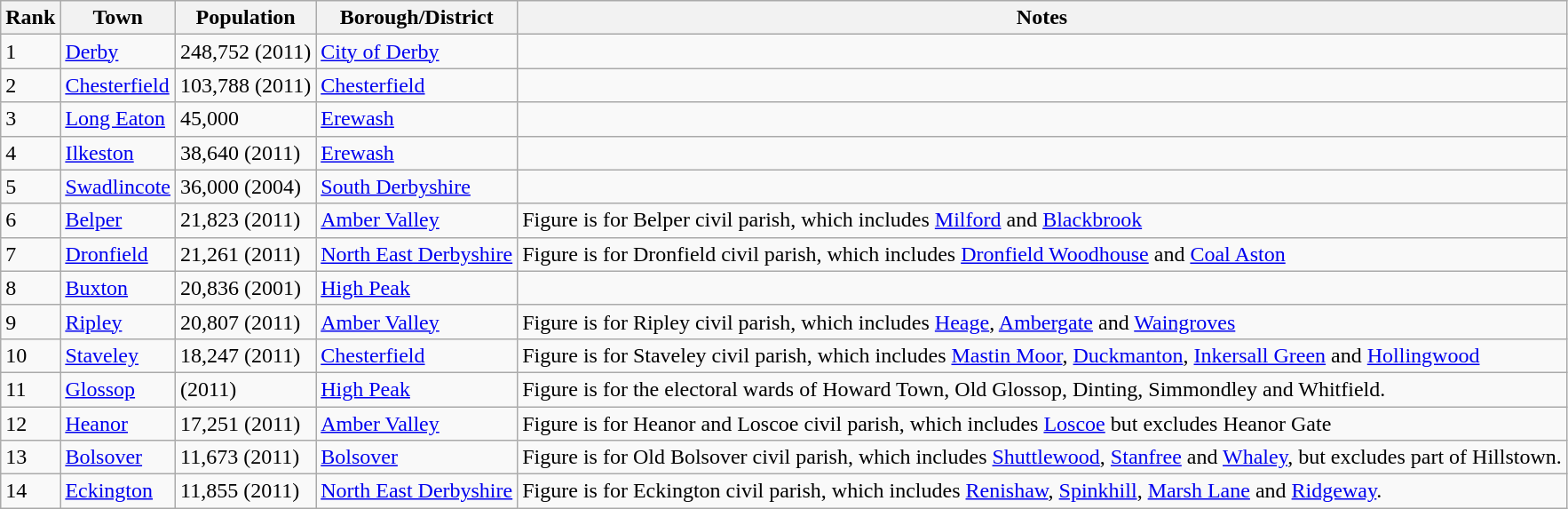<table class="wikitable sortable">
<tr>
<th>Rank</th>
<th>Town</th>
<th>Population</th>
<th>Borough/District</th>
<th>Notes</th>
</tr>
<tr>
<td>1</td>
<td><a href='#'>Derby</a></td>
<td>248,752 (2011)</td>
<td><a href='#'>City of Derby</a></td>
<td></td>
</tr>
<tr>
<td>2</td>
<td><a href='#'>Chesterfield</a></td>
<td>103,788 (2011)</td>
<td><a href='#'>Chesterfield</a></td>
<td></td>
</tr>
<tr>
<td>3</td>
<td><a href='#'>Long Eaton</a></td>
<td>45,000</td>
<td><a href='#'>Erewash</a></td>
<td></td>
</tr>
<tr>
<td>4</td>
<td><a href='#'>Ilkeston</a></td>
<td>38,640 (2011)</td>
<td><a href='#'>Erewash</a></td>
<td></td>
</tr>
<tr>
<td>5</td>
<td><a href='#'>Swadlincote</a></td>
<td>36,000 (2004)</td>
<td><a href='#'>South Derbyshire</a></td>
<td></td>
</tr>
<tr>
<td>6</td>
<td><a href='#'>Belper</a></td>
<td>21,823 (2011)</td>
<td><a href='#'>Amber Valley</a></td>
<td>Figure is for Belper civil parish, which includes <a href='#'>Milford</a> and <a href='#'>Blackbrook</a></td>
</tr>
<tr>
<td>7</td>
<td><a href='#'>Dronfield</a></td>
<td>21,261 (2011)</td>
<td><a href='#'>North East Derbyshire</a></td>
<td>Figure is for Dronfield civil parish, which includes <a href='#'>Dronfield Woodhouse</a> and <a href='#'>Coal Aston</a></td>
</tr>
<tr>
<td>8</td>
<td><a href='#'>Buxton</a></td>
<td>20,836 (2001)</td>
<td><a href='#'>High Peak</a></td>
<td></td>
</tr>
<tr>
<td>9</td>
<td><a href='#'>Ripley</a></td>
<td>20,807 (2011)</td>
<td><a href='#'>Amber Valley</a></td>
<td>Figure is for Ripley civil parish, which includes <a href='#'>Heage</a>, <a href='#'>Ambergate</a> and <a href='#'>Waingroves</a></td>
</tr>
<tr>
<td>10</td>
<td><a href='#'>Staveley</a></td>
<td>18,247 (2011)</td>
<td><a href='#'>Chesterfield</a></td>
<td>Figure is for Staveley civil parish, which includes <a href='#'>Mastin Moor</a>, <a href='#'>Duckmanton</a>, <a href='#'>Inkersall Green</a> and <a href='#'>Hollingwood</a></td>
</tr>
<tr>
<td>11</td>
<td><a href='#'>Glossop</a></td>
<td> (2011)</td>
<td><a href='#'>High Peak</a></td>
<td>Figure is for the electoral wards of Howard Town, Old Glossop, Dinting, Simmondley and Whitfield.</td>
</tr>
<tr>
<td>12</td>
<td><a href='#'>Heanor</a></td>
<td>17,251 (2011)</td>
<td><a href='#'>Amber Valley</a></td>
<td>Figure is for Heanor and Loscoe civil parish, which includes <a href='#'>Loscoe</a> but excludes Heanor Gate</td>
</tr>
<tr>
<td>13</td>
<td><a href='#'>Bolsover</a></td>
<td>11,673 (2011)</td>
<td><a href='#'>Bolsover</a></td>
<td>Figure is for Old Bolsover civil parish, which includes <a href='#'>Shuttlewood</a>, <a href='#'>Stanfree</a> and <a href='#'>Whaley</a>, but excludes part of Hillstown.</td>
</tr>
<tr>
<td>14</td>
<td><a href='#'>Eckington</a></td>
<td>11,855 (2011)</td>
<td><a href='#'>North East Derbyshire</a></td>
<td>Figure is for Eckington civil parish, which includes <a href='#'>Renishaw</a>, <a href='#'>Spinkhill</a>, <a href='#'>Marsh Lane</a> and <a href='#'>Ridgeway</a>.</td>
</tr>
</table>
